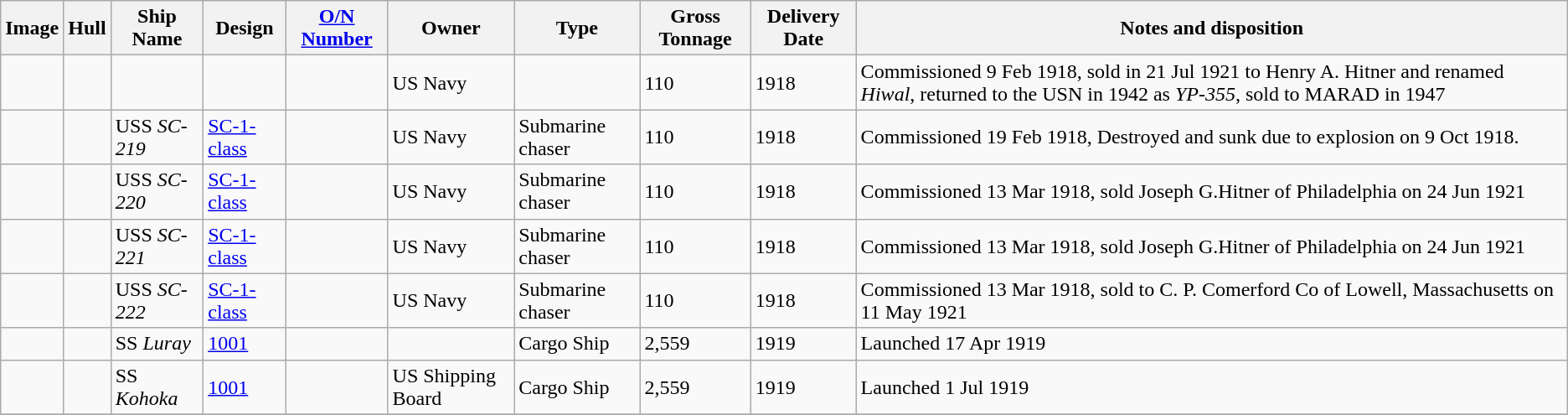<table class="wikitable" border="1">
<tr>
<th>Image</th>
<th>Hull</th>
<th>Ship Name</th>
<th>Design</th>
<th><a href='#'>O/N Number</a></th>
<th>Owner</th>
<th>Type</th>
<th>Gross Tonnage</th>
<th>Delivery Date</th>
<th>Notes and disposition</th>
</tr>
<tr>
<td></td>
<td></td>
<td></td>
<td></td>
<td></td>
<td>US Navy</td>
<td></td>
<td>110</td>
<td>1918</td>
<td>Commissioned 9 Feb 1918, sold in 21 Jul 1921 to Henry A. Hitner and renamed <em>Hiwal</em>, returned to the USN in 1942 as <em>YP-355</em>, sold to MARAD in 1947</td>
</tr>
<tr>
<td></td>
<td></td>
<td>USS <em>SC-219</em></td>
<td><a href='#'>SC-1-class</a></td>
<td></td>
<td>US Navy</td>
<td>Submarine chaser</td>
<td>110</td>
<td>1918</td>
<td>Commissioned 19 Feb 1918, Destroyed and sunk due to explosion on 9 Oct 1918.</td>
</tr>
<tr>
<td></td>
<td></td>
<td>USS <em>SC-220</em></td>
<td><a href='#'>SC-1-class</a></td>
<td></td>
<td>US Navy</td>
<td>Submarine chaser</td>
<td>110</td>
<td>1918</td>
<td>Commissioned 13 Mar 1918, sold Joseph G.Hitner of Philadelphia on 24 Jun 1921</td>
</tr>
<tr>
<td></td>
<td></td>
<td>USS <em>SC-221</em></td>
<td><a href='#'>SC-1-class</a></td>
<td></td>
<td>US Navy</td>
<td>Submarine chaser</td>
<td>110</td>
<td>1918</td>
<td>Commissioned 13 Mar 1918, sold Joseph G.Hitner of Philadelphia on 24 Jun 1921</td>
</tr>
<tr>
<td></td>
<td></td>
<td>USS <em>SC-222</em></td>
<td><a href='#'>SC-1-class</a></td>
<td></td>
<td>US Navy</td>
<td>Submarine chaser</td>
<td>110</td>
<td>1918</td>
<td>Commissioned 13 Mar 1918, sold to C. P. Comerford Co of Lowell, Massachusetts on 11 May 1921</td>
</tr>
<tr>
<td></td>
<td></td>
<td>SS <em>Luray</em></td>
<td><a href='#'>1001</a></td>
<td></td>
<td></td>
<td>Cargo Ship</td>
<td>2,559</td>
<td>1919</td>
<td>Launched 17 Apr 1919</td>
</tr>
<tr>
<td></td>
<td></td>
<td>SS <em>Kohoka</em></td>
<td><a href='#'>1001</a></td>
<td></td>
<td>US Shipping Board</td>
<td>Cargo Ship</td>
<td>2,559</td>
<td>1919</td>
<td>Launched 1 Jul 1919</td>
</tr>
<tr>
</tr>
</table>
